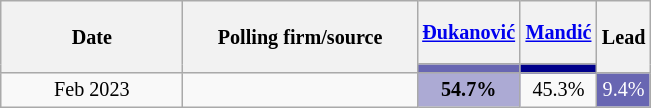<table class="wikitable" style="text-align:center; font-size:84%; line-height:16px;">
<tr style="height:42px;">
<th style="width:115px;" rowspan="2">Date</th>
<th style="width:150px;" rowspan="2">Polling firm/source</th>
<th style="width:45px;"><a href='#'>Đukanović</a></th>
<th style="width:45px;"><a href='#'>Mandić</a></th>
<th style="width:25px;" rowspan="2">Lead</th>
</tr>
<tr>
<th style="color:inherit;background:#6866b2;"></th>
<th style="color:inherit;background:#00008B;"></th>
</tr>
<tr>
<td>Feb 2023</td>
<td></td>
<td style="background:#acaad4;"><strong>54.7%</strong></td>
<td>45.3%</td>
<td style="background:#6866b2; color:white;">9.4%</td>
</tr>
</table>
